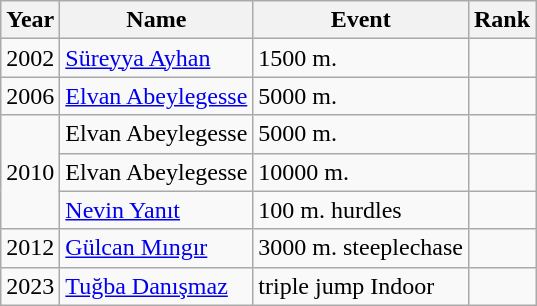<table class="sortable wikitable">
<tr>
<th>Year</th>
<th>Name</th>
<th>Event</th>
<th>Rank</th>
</tr>
<tr>
<td>2002</td>
<td><a href='#'>Süreyya Ayhan</a></td>
<td>1500 m.</td>
<td></td>
</tr>
<tr>
<td>2006</td>
<td><a href='#'>Elvan Abeylegesse</a></td>
<td>5000 m.</td>
<td></td>
</tr>
<tr>
<td rowspan="3" style="text-align:left;">2010</td>
<td>Elvan Abeylegesse</td>
<td>5000 m.</td>
<td></td>
</tr>
<tr>
<td>Elvan Abeylegesse</td>
<td>10000 m.</td>
<td></td>
</tr>
<tr>
<td><a href='#'>Nevin Yanıt</a></td>
<td>100 m. hurdles</td>
<td></td>
</tr>
<tr>
<td rowspan="1" style="text-align:left;">2012</td>
<td><a href='#'>Gülcan Mıngır</a></td>
<td>3000 m. steeplechase</td>
<td></td>
</tr>
<tr>
<td rowspan="1" style="text-align:left;">2023</td>
<td><a href='#'>Tuğba Danışmaz</a></td>
<td>triple jump Indoor</td>
<td></td>
</tr>
</table>
